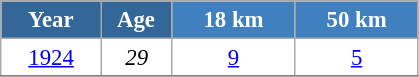<table class="wikitable" style="font-size:95%; text-align:center; border:grey solid 1px; border-collapse:collapse; background:#ffffff;">
<tr>
<th style="background-color:#369; color:white; width:60px;"> Year </th>
<th style="background-color:#369; color:white; width:40px;"> Age </th>
<th style="background-color:#4180be; color:white; width:75px;"> 18 km </th>
<th style="background-color:#4180be; color:white; width:75px;"> 50 km </th>
</tr>
<tr>
<td><a href='#'>1924</a></td>
<td><em>29</em></td>
<td><a href='#'>9</a></td>
<td><a href='#'>5</a></td>
</tr>
<tr>
</tr>
</table>
